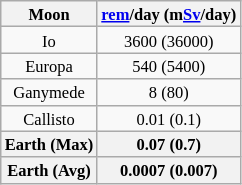<table class=wikitable style="text-align:center; font-size:11px">
<tr>
<th>Moon</th>
<th><a href='#'>rem</a>/day (m<a href='#'>Sv</a>/day)</th>
</tr>
<tr>
<td>Io</td>
<td>3600 (36000)</td>
</tr>
<tr>
<td>Europa</td>
<td>540 (5400)</td>
</tr>
<tr>
<td>Ganymede</td>
<td>8 (80)</td>
</tr>
<tr>
<td>Callisto</td>
<td>0.01 (0.1)</td>
</tr>
<tr>
<th>Earth (Max)</th>
<th>0.07 (0.7)</th>
</tr>
<tr>
<th>Earth (Avg)</th>
<th>0.0007 (0.007)</th>
</tr>
</table>
